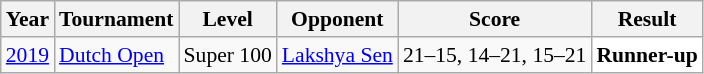<table class="sortable wikitable" style="font-size: 90%;">
<tr>
<th>Year</th>
<th>Tournament</th>
<th>Level</th>
<th>Opponent</th>
<th>Score</th>
<th>Result</th>
</tr>
<tr>
<td align="center"><a href='#'>2019</a></td>
<td align="left"><a href='#'>Dutch Open</a></td>
<td align="left">Super 100</td>
<td align="left"> <a href='#'>Lakshya Sen</a></td>
<td align="left">21–15, 14–21, 15–21</td>
<td style="text-align:left; background:white"> <strong>Runner-up</strong></td>
</tr>
</table>
